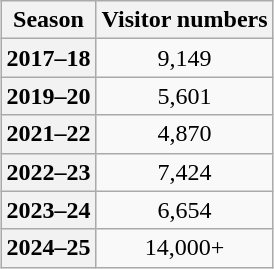<table class=wikitable style="text-align: center;margin:auto;">
<tr>
<th>Season</th>
<th>Visitor numbers</th>
</tr>
<tr>
<th>2017–18</th>
<td> 9,149</td>
</tr>
<tr>
<th>2019–20</th>
<td> 5,601</td>
</tr>
<tr>
<th>2021–22</th>
<td> 4,870</td>
</tr>
<tr>
<th>2022–23</th>
<td> 7,424</td>
</tr>
<tr>
<th>2023–24</th>
<td> 6,654</td>
</tr>
<tr>
<th>2024–25</th>
<td> 14,000+</td>
</tr>
</table>
